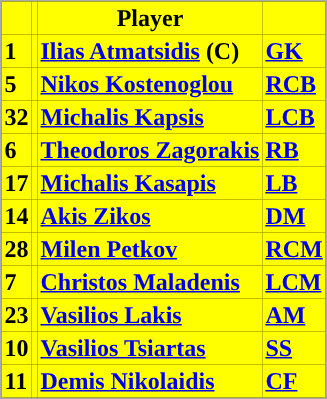<table class="toccolours" border="0" cellpadding="2" cellspacing="0" align="center" style="margin: 0.5em 0 1em 1em; background: #000000; border: 1px #aaaaaa solid;">
<tr bgcolor=#FFFF00>
<th></th>
<th></th>
<th>Player</th>
<th></th>
</tr>
<tr bgcolor=#FFFF00>
<td><strong>1</strong></td>
<td></td>
<td><a href='#'><span><strong>Ilias Atmatsidis</strong></span></a> <strong>(C)</strong></td>
<td><a href='#'><strong>GK</strong></a></td>
</tr>
<tr bgcolor=#FFFF00>
<td><strong>5</strong></td>
<td></td>
<td><a href='#'><span><strong>Nikos Kostenoglou</strong></span></a></td>
<td><a href='#'><strong>RCB</strong></a></td>
</tr>
<tr bgcolor=#FFFF00>
<td><strong>32</strong></td>
<td></td>
<td><a href='#'><span><strong>Michalis Kapsis</strong></span></a></td>
<td><a href='#'><strong>LCB</strong></a></td>
</tr>
<tr bgcolor=#FFFF00>
<td><strong>6</strong></td>
<td></td>
<td><a href='#'><span><strong>Theodoros Zagorakis</strong></span></a></td>
<td><a href='#'><strong>RB</strong></a></td>
</tr>
<tr bgcolor=#FFFF00>
<td><strong>17</strong></td>
<td></td>
<td><a href='#'><span><strong>Michalis Kasapis</strong></span></a></td>
<td><a href='#'><strong>LB</strong></a></td>
</tr>
<tr bgcolor=#FFFF00>
<td><strong>14</strong></td>
<td></td>
<td><a href='#'><span><strong>Akis Zikos</strong></span></a></td>
<td><a href='#'><strong>DM</strong></a></td>
</tr>
<tr bgcolor=#FFFF00>
<td><strong>28</strong></td>
<td></td>
<td><a href='#'><span><strong>Milen Petkov</strong></span></a></td>
<td><a href='#'><strong>RCM</strong></a></td>
</tr>
<tr bgcolor=#FFFF00>
<td><strong>7</strong></td>
<td></td>
<td><a href='#'><span><strong>Christos Maladenis</strong></span></a></td>
<td><a href='#'><strong>LCM</strong></a></td>
</tr>
<tr bgcolor=#FFFF00>
<td><strong>23</strong></td>
<td></td>
<td><a href='#'><span><strong>Vasilios Lakis</strong></span></a></td>
<td><a href='#'><strong>AM</strong></a></td>
</tr>
<tr bgcolor=#FFFF00>
<td><strong>10</strong></td>
<td></td>
<td><a href='#'><span><strong>Vasilios Tsiartas</strong></span></a></td>
<td><a href='#'><strong>SS</strong></a></td>
</tr>
<tr bgcolor=#FFFF00>
<td><strong>11</strong></td>
<td></td>
<td><a href='#'><span><strong>Demis Nikolaidis</strong></span></a></td>
<td><a href='#'><strong>CF</strong></a></td>
</tr>
</table>
